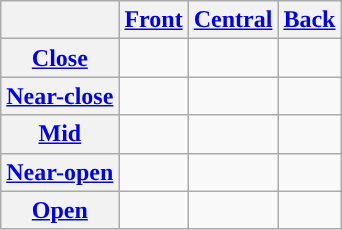<table class="wikitable" style="text-align: center;">
<tr>
<th></th>
<th><a href='#'>Front</a></th>
<th><a href='#'>Central</a></th>
<th><a href='#'>Back</a></th>
</tr>
<tr>
<th><a href='#'>Close</a></th>
<td></td>
<td></td>
<td></td>
</tr>
<tr>
<th><a href='#'>Near-close</a></th>
<td></td>
<td></td>
<td></td>
</tr>
<tr>
<th><a href='#'>Mid</a></th>
<td></td>
<td></td>
<td></td>
</tr>
<tr>
<th><a href='#'>Near-open</a></th>
<td></td>
<td></td>
<td></td>
</tr>
<tr>
<th><a href='#'>Open</a></th>
<td></td>
<td></td>
<td></td>
</tr>
</table>
